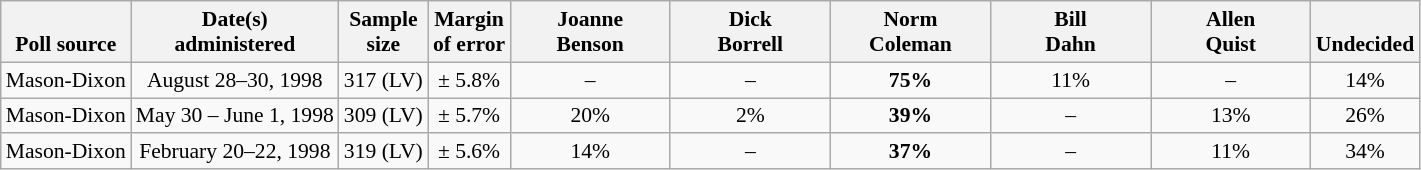<table class="wikitable" style="font-size:90%;text-align:center;">
<tr valign=bottom>
<th>Poll source</th>
<th>Date(s)<br>administered</th>
<th>Sample<br>size</th>
<th>Margin<br>of error</th>
<th style="width:100px;">Joanne<br>Benson</th>
<th style="width:100px;">Dick<br>Borrell</th>
<th style="width:100px;">Norm<br>Coleman</th>
<th style="width:100px;">Bill<br>Dahn</th>
<th style="width:100px;">Allen<br>Quist</th>
<th>Undecided</th>
</tr>
<tr>
<td style="text-align:left;">Mason-Dixon</td>
<td>August 28–30, 1998</td>
<td>317 (LV)</td>
<td>± 5.8%</td>
<td>–</td>
<td>–</td>
<td><strong>75%</strong></td>
<td>11%</td>
<td>–</td>
<td>14%</td>
</tr>
<tr>
<td style="text-align:left;">Mason-Dixon</td>
<td>May 30 – June 1, 1998</td>
<td>309 (LV)</td>
<td>± 5.7%</td>
<td>20%</td>
<td>2%</td>
<td><strong>39%</strong></td>
<td>–</td>
<td>13%</td>
<td>26%</td>
</tr>
<tr>
<td style="text-align:left;">Mason-Dixon</td>
<td>February 20–22, 1998</td>
<td>319 (LV)</td>
<td>± 5.6%</td>
<td>14%</td>
<td>–</td>
<td><strong>37%</strong></td>
<td>–</td>
<td>11%</td>
<td>34%</td>
</tr>
</table>
